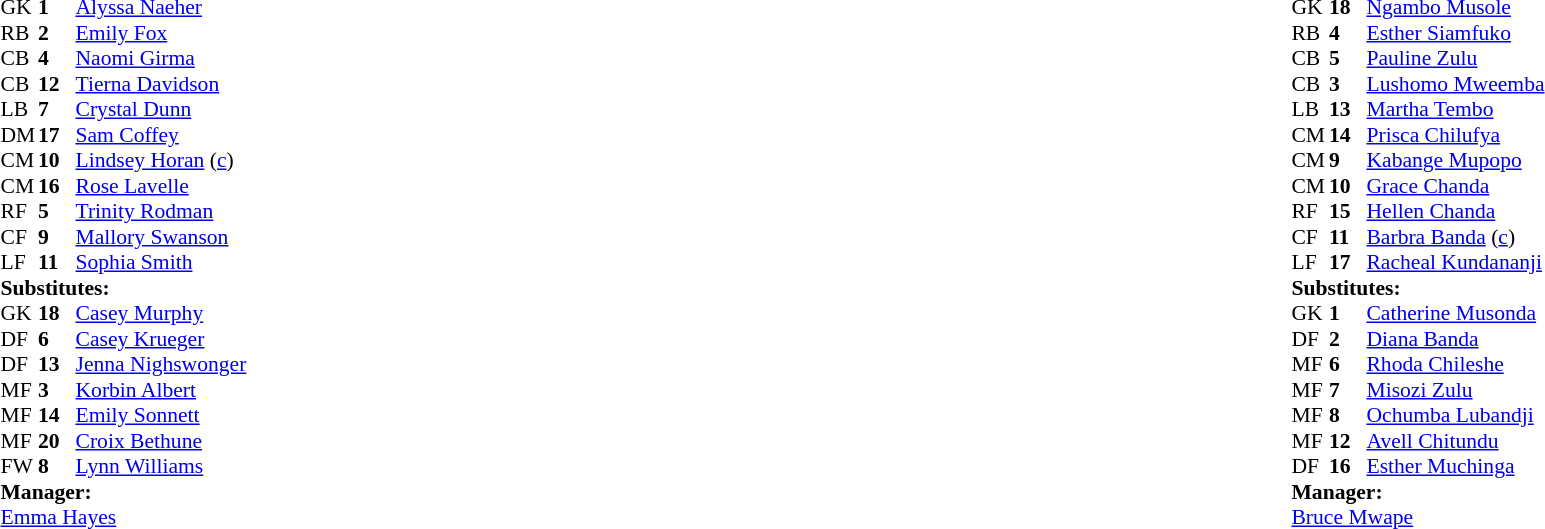<table width="100%">
<tr>
<td valign="top" width="40%"><br><table style="font-size:90%" cellspacing="0" cellpadding="0">
<tr>
<th width=25></th>
<th width=25></th>
</tr>
<tr>
<td>GK</td>
<td><strong>1</strong></td>
<td><a href='#'>Alyssa Naeher</a></td>
</tr>
<tr>
<td>RB</td>
<td><strong>2</strong></td>
<td><a href='#'>Emily Fox</a></td>
</tr>
<tr>
<td>CB</td>
<td><strong>4</strong></td>
<td><a href='#'>Naomi Girma</a></td>
</tr>
<tr>
<td>CB</td>
<td><strong>12</strong></td>
<td><a href='#'>Tierna Davidson</a></td>
</tr>
<tr>
<td>LB</td>
<td><strong>7</strong></td>
<td><a href='#'>Crystal Dunn</a></td>
</tr>
<tr>
<td>DM</td>
<td><strong>17</strong></td>
<td><a href='#'>Sam Coffey</a></td>
</tr>
<tr>
<td>CM</td>
<td><strong>10</strong></td>
<td><a href='#'>Lindsey Horan</a> (<a href='#'>c</a>)</td>
<td></td>
<td></td>
</tr>
<tr>
<td>CM</td>
<td><strong>16</strong></td>
<td><a href='#'>Rose Lavelle</a></td>
<td></td>
<td></td>
</tr>
<tr>
<td>RF</td>
<td><strong>5</strong></td>
<td><a href='#'>Trinity Rodman</a></td>
<td></td>
<td></td>
</tr>
<tr>
<td>CF</td>
<td><strong>9</strong></td>
<td><a href='#'>Mallory Swanson</a></td>
<td></td>
<td></td>
</tr>
<tr>
<td>LF</td>
<td><strong>11</strong></td>
<td><a href='#'>Sophia Smith</a></td>
<td></td>
<td></td>
</tr>
<tr>
<td colspan="3"><strong>Substitutes:</strong></td>
</tr>
<tr>
<td>GK</td>
<td><strong>18</strong></td>
<td><a href='#'>Casey Murphy</a></td>
</tr>
<tr>
<td>DF</td>
<td><strong>6</strong></td>
<td><a href='#'>Casey Krueger</a></td>
<td></td>
<td></td>
</tr>
<tr>
<td>DF</td>
<td><strong>13</strong></td>
<td><a href='#'>Jenna Nighswonger</a></td>
<td></td>
<td></td>
</tr>
<tr>
<td>MF</td>
<td><strong>3</strong></td>
<td><a href='#'>Korbin Albert</a></td>
<td></td>
<td></td>
</tr>
<tr>
<td>MF</td>
<td><strong>14</strong></td>
<td><a href='#'>Emily Sonnett</a></td>
<td></td>
<td></td>
</tr>
<tr>
<td>MF</td>
<td><strong>20</strong></td>
<td><a href='#'>Croix Bethune</a></td>
</tr>
<tr>
<td>FW</td>
<td><strong>8</strong></td>
<td><a href='#'>Lynn Williams</a></td>
<td></td>
<td></td>
</tr>
<tr>
<td colspan="3"><strong>Manager:</strong></td>
</tr>
<tr>
<td colspan="3"> <a href='#'>Emma Hayes</a></td>
</tr>
</table>
</td>
<td valign="top"></td>
<td valign="top" width="50%"><br><table style="font-size:90%; margin:auto" cellspacing="0" cellpadding="0">
<tr>
<th width="25"></th>
<th width="25"></th>
</tr>
<tr>
<td>GK</td>
<td><strong>18</strong></td>
<td><a href='#'>Ngambo Musole</a></td>
</tr>
<tr>
<td>RB</td>
<td><strong>4</strong></td>
<td><a href='#'>Esther Siamfuko</a></td>
</tr>
<tr>
<td>CB</td>
<td><strong>5</strong></td>
<td><a href='#'>Pauline Zulu</a></td>
<td></td>
</tr>
<tr>
<td>CB</td>
<td><strong>3</strong></td>
<td><a href='#'>Lushomo Mweemba</a></td>
</tr>
<tr>
<td>LB</td>
<td><strong>13</strong></td>
<td><a href='#'>Martha Tembo</a></td>
<td></td>
</tr>
<tr>
<td>CM</td>
<td><strong>14</strong></td>
<td><a href='#'>Prisca Chilufya</a></td>
<td></td>
<td></td>
</tr>
<tr>
<td>CM</td>
<td><strong>9</strong></td>
<td><a href='#'>Kabange Mupopo</a></td>
</tr>
<tr>
<td>CM</td>
<td><strong>10</strong></td>
<td><a href='#'>Grace Chanda</a></td>
<td></td>
<td></td>
</tr>
<tr>
<td>RF</td>
<td><strong>15</strong></td>
<td><a href='#'>Hellen Chanda</a></td>
</tr>
<tr>
<td>CF</td>
<td><strong>11</strong></td>
<td><a href='#'>Barbra Banda</a> (<a href='#'>c</a>)</td>
</tr>
<tr>
<td>LF</td>
<td><strong>17</strong></td>
<td><a href='#'>Racheal Kundananji</a></td>
</tr>
<tr>
<td colspan="3"><strong>Substitutes:</strong></td>
</tr>
<tr>
<td>GK</td>
<td><strong>1</strong></td>
<td><a href='#'>Catherine Musonda</a></td>
</tr>
<tr>
<td>DF</td>
<td><strong>2</strong></td>
<td><a href='#'>Diana Banda</a></td>
</tr>
<tr>
<td>MF</td>
<td><strong>6</strong></td>
<td><a href='#'>Rhoda Chileshe</a></td>
</tr>
<tr>
<td>MF</td>
<td><strong>7</strong></td>
<td><a href='#'>Misozi Zulu</a></td>
</tr>
<tr>
<td>MF</td>
<td><strong>8</strong></td>
<td><a href='#'>Ochumba Lubandji</a></td>
</tr>
<tr>
<td>MF</td>
<td><strong>12</strong></td>
<td><a href='#'>Avell Chitundu</a></td>
<td></td>
<td></td>
</tr>
<tr>
<td>DF</td>
<td><strong>16</strong></td>
<td><a href='#'>Esther Muchinga</a></td>
<td></td>
<td></td>
</tr>
<tr>
<td colspan="3"><strong>Manager:</strong></td>
</tr>
<tr>
<td colspan="3"><a href='#'>Bruce Mwape</a></td>
</tr>
</table>
</td>
</tr>
</table>
